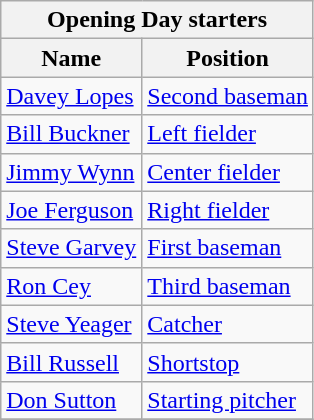<table class="wikitable" style="text-align:left">
<tr>
<th colspan="2">Opening Day starters</th>
</tr>
<tr>
<th>Name</th>
<th>Position</th>
</tr>
<tr>
<td><a href='#'>Davey Lopes</a></td>
<td><a href='#'>Second baseman</a></td>
</tr>
<tr>
<td><a href='#'>Bill Buckner</a></td>
<td><a href='#'>Left fielder</a></td>
</tr>
<tr>
<td><a href='#'>Jimmy Wynn</a></td>
<td><a href='#'>Center fielder</a></td>
</tr>
<tr>
<td><a href='#'>Joe Ferguson</a></td>
<td><a href='#'>Right fielder</a></td>
</tr>
<tr>
<td><a href='#'>Steve Garvey</a></td>
<td><a href='#'>First baseman</a></td>
</tr>
<tr>
<td><a href='#'>Ron Cey</a></td>
<td><a href='#'>Third baseman</a></td>
</tr>
<tr>
<td><a href='#'>Steve Yeager</a></td>
<td><a href='#'>Catcher</a></td>
</tr>
<tr>
<td><a href='#'>Bill Russell</a></td>
<td><a href='#'>Shortstop</a></td>
</tr>
<tr>
<td><a href='#'>Don Sutton</a></td>
<td><a href='#'>Starting pitcher</a></td>
</tr>
<tr>
</tr>
</table>
